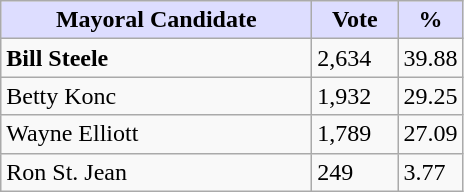<table class="wikitable">
<tr>
<th style="background:#ddf; width:200px;">Mayoral Candidate</th>
<th style="background:#ddf; width:50px;">Vote</th>
<th style="background:#ddf; width:30px;">%</th>
</tr>
<tr>
<td><strong>Bill Steele</strong></td>
<td>2,634</td>
<td>39.88</td>
</tr>
<tr>
<td>Betty Konc</td>
<td>1,932</td>
<td>29.25</td>
</tr>
<tr>
<td>Wayne Elliott</td>
<td>1,789</td>
<td>27.09</td>
</tr>
<tr>
<td>Ron St. Jean</td>
<td>249</td>
<td>3.77</td>
</tr>
</table>
